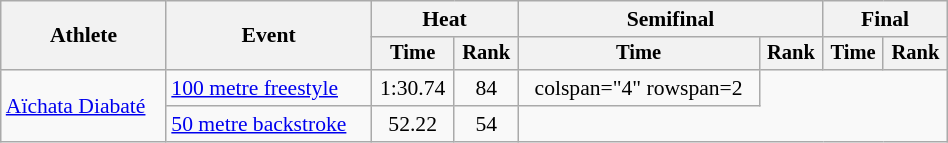<table class="wikitable" style="text-align:center; font-size:90%; width:50%;">
<tr>
<th rowspan="2">Athlete</th>
<th rowspan="2">Event</th>
<th colspan="2">Heat</th>
<th colspan="2">Semifinal</th>
<th colspan="2">Final</th>
</tr>
<tr style="font-size:95%">
<th>Time</th>
<th>Rank</th>
<th>Time</th>
<th>Rank</th>
<th>Time</th>
<th>Rank</th>
</tr>
<tr>
<td align=left rowspan=2><a href='#'>Aïchata Diabaté</a></td>
<td align=left><a href='#'>100 metre freestyle</a></td>
<td>1:30.74</td>
<td>84</td>
<td>colspan="4" rowspan=2</td>
</tr>
<tr>
<td align=left><a href='#'>50 metre backstroke</a></td>
<td>52.22</td>
<td>54</td>
</tr>
</table>
